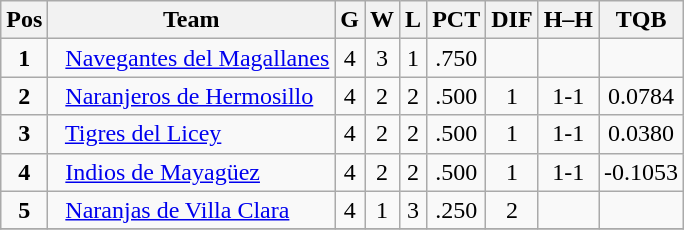<table class="wikitable sortable" style="text-align: center;">
<tr>
<th align="center">Pos</th>
<th align="center">Team</th>
<th align="center">G</th>
<th align="center">W</th>
<th align="center">L</th>
<th align="center">PCT</th>
<th align="center">DIF</th>
<th align="center">H–H</th>
<th align="center">TQB</th>
</tr>
<tr>
<td><strong>1</strong></td>
<td align="left">   <a href='#'>Navegantes del Magallanes</a></td>
<td>4</td>
<td>3</td>
<td>1</td>
<td>.750</td>
<td></td>
<td></td>
<td></td>
</tr>
<tr>
<td><strong> 2 </strong></td>
<td align="left">  <a href='#'>Naranjeros de Hermosillo</a></td>
<td>4</td>
<td>2</td>
<td>2</td>
<td>.500</td>
<td>1</td>
<td>1-1</td>
<td>0.0784</td>
</tr>
<tr>
<td><strong> 3 </strong></td>
<td align="left">  <a href='#'>Tigres del Licey</a></td>
<td>4</td>
<td>2</td>
<td>2</td>
<td>.500</td>
<td>1</td>
<td>1-1</td>
<td>0.0380</td>
</tr>
<tr>
<td><strong> 4 </strong></td>
<td align="left">  <a href='#'>Indios de Mayagüez</a></td>
<td>4</td>
<td>2</td>
<td>2</td>
<td>.500</td>
<td>1</td>
<td>1-1</td>
<td>-0.1053</td>
</tr>
<tr>
<td><strong> 5 </strong></td>
<td align="left">   <a href='#'>Naranjas de Villa Clara</a></td>
<td>4</td>
<td>1</td>
<td>3</td>
<td>.250</td>
<td>2</td>
<td></td>
<td></td>
</tr>
<tr>
</tr>
</table>
